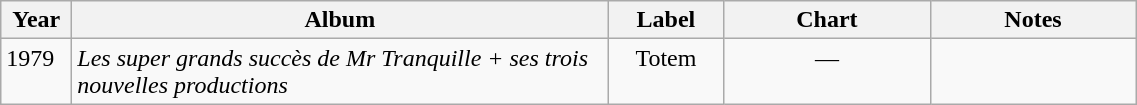<table class="wikitable">
<tr>
<th align="left" valign="top" width="40">Year</th>
<th align="left" valign="top" width="350">Album</th>
<th align="center" valign="top" width="70">Label</th>
<th align="left" valign="top" width="130">Chart</th>
<th align="left" valign="top" width="130">Notes</th>
</tr>
<tr>
<td align="left" valign="top">1979</td>
<td align="left" valign="top"><em>Les super grands succès de Mr Tranquille + ses trois nouvelles productions</em></td>
<td align="center" valign="top">Totem</td>
<td align="center" valign="top">—</td>
<td align="center" valign="top"></td>
</tr>
</table>
